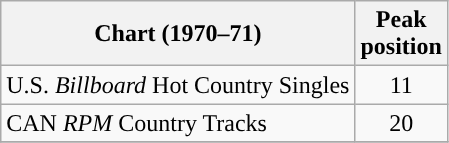<table class="wikitable sortable">
<tr>
<th align="left">Chart (1970–71)</th>
<th align="center">Peak<br>position</th>
</tr>
<tr>
<td align="left">U.S. <em>Billboard</em> Hot Country Singles</td>
<td align="center">11</td>
</tr>
<tr>
<td align="left">CAN <em>RPM</em> Country Tracks</td>
<td align="center">20</td>
</tr>
<tr>
</tr>
</table>
